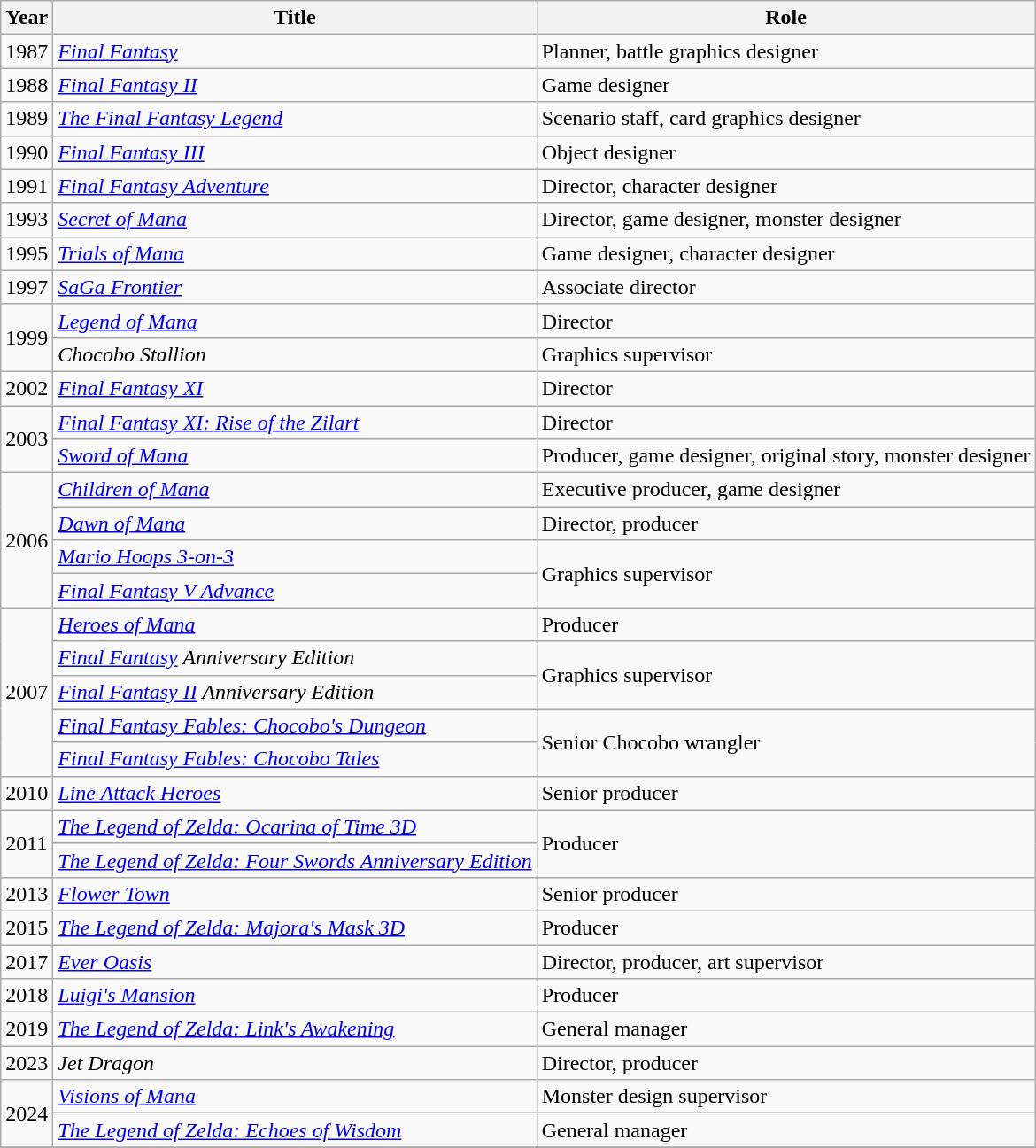<table class="wikitable sortable">
<tr>
<th>Year</th>
<th>Title</th>
<th>Role</th>
</tr>
<tr>
<td rowspan="1">1987</td>
<td><em><a href='#'>Final Fantasy</a></em></td>
<td>Planner, battle graphics designer</td>
</tr>
<tr>
<td rowspan="1">1988</td>
<td><em><a href='#'>Final Fantasy II</a></em></td>
<td>Game designer</td>
</tr>
<tr>
<td rowspan="1">1989</td>
<td><em><a href='#'>The Final Fantasy Legend</a></em></td>
<td>Scenario staff, card graphics designer</td>
</tr>
<tr>
<td rowspan="1">1990</td>
<td><em><a href='#'>Final Fantasy III</a></em></td>
<td>Object designer</td>
</tr>
<tr>
<td rowspan="1">1991</td>
<td><em><a href='#'>Final Fantasy Adventure</a></em></td>
<td>Director, character designer</td>
</tr>
<tr>
<td rowspan="1">1993</td>
<td><em><a href='#'>Secret of Mana</a></em></td>
<td>Director, game designer, monster designer</td>
</tr>
<tr>
<td rowspan="1">1995</td>
<td><em><a href='#'>Trials of Mana</a></em></td>
<td>Game designer, character designer</td>
</tr>
<tr>
<td rowspan="1">1997</td>
<td><em><a href='#'>SaGa Frontier</a></em></td>
<td>Associate director</td>
</tr>
<tr>
<td rowspan="2">1999</td>
<td><em><a href='#'>Legend of Mana</a></em></td>
<td>Director</td>
</tr>
<tr>
<td><em>Chocobo Stallion</em></td>
<td>Graphics supervisor</td>
</tr>
<tr>
<td rowspan="1">2002</td>
<td><em><a href='#'>Final Fantasy XI</a></em></td>
<td>Director</td>
</tr>
<tr>
<td rowspan="2">2003</td>
<td><em><a href='#'>Final Fantasy XI: Rise of the Zilart</a></em></td>
<td>Director</td>
</tr>
<tr>
<td><em><a href='#'>Sword of Mana</a></em></td>
<td>Producer, game designer, original story, monster designer</td>
</tr>
<tr>
<td rowspan="4">2006</td>
<td><em><a href='#'>Children of Mana</a></em></td>
<td>Executive producer, game designer</td>
</tr>
<tr>
<td><em><a href='#'>Dawn of Mana</a></em></td>
<td>Director, producer</td>
</tr>
<tr>
<td><em><a href='#'>Mario Hoops 3-on-3</a></em></td>
<td rowspan="2">Graphics supervisor</td>
</tr>
<tr>
<td><em><a href='#'>Final Fantasy V Advance</a></em></td>
</tr>
<tr>
<td rowspan="5">2007</td>
<td><em><a href='#'>Heroes of Mana</a></em></td>
<td>Producer</td>
</tr>
<tr>
<td><em><a href='#'>Final Fantasy</a> Anniversary Edition</em></td>
<td rowspan="2">Graphics supervisor</td>
</tr>
<tr>
<td><em><a href='#'>Final Fantasy II</a> Anniversary Edition</em></td>
</tr>
<tr>
<td><em><a href='#'>Final Fantasy Fables: Chocobo's Dungeon</a></em></td>
<td rowspan="2">Senior Chocobo wrangler</td>
</tr>
<tr>
<td><em><a href='#'>Final Fantasy Fables: Chocobo Tales</a></em></td>
</tr>
<tr>
<td rowspan="1">2010</td>
<td><em><a href='#'>Line Attack Heroes</a></em></td>
<td>Senior producer</td>
</tr>
<tr>
<td rowspan="2">2011</td>
<td><em><a href='#'>The Legend of Zelda: Ocarina of Time 3D</a></em></td>
<td rowspan="2">Producer</td>
</tr>
<tr>
<td><em><a href='#'>The Legend of Zelda: Four Swords Anniversary Edition</a></em></td>
</tr>
<tr>
<td rowspan="1">2013</td>
<td><em><a href='#'>Flower Town</a></em></td>
<td>Senior producer</td>
</tr>
<tr>
<td rowspan="1">2015</td>
<td><em><a href='#'>The Legend of Zelda: Majora's Mask 3D</a></em></td>
<td>Producer</td>
</tr>
<tr>
<td rowspan="1">2017</td>
<td><em><a href='#'>Ever Oasis</a></em></td>
<td>Director, producer, art supervisor</td>
</tr>
<tr>
<td rowspan="1">2018</td>
<td><em><a href='#'>Luigi's Mansion</a></em></td>
<td>Producer</td>
</tr>
<tr>
<td>2019</td>
<td><em><a href='#'>The Legend of Zelda: Link's Awakening</a></em></td>
<td>General manager</td>
</tr>
<tr>
<td>2023</td>
<td><em>Jet Dragon</em></td>
<td>Director, producer</td>
</tr>
<tr>
<td rowspan="2">2024</td>
<td><em><a href='#'>Visions of Mana</a></em></td>
<td>Monster design supervisor</td>
</tr>
<tr>
<td><em><a href='#'>The Legend of Zelda: Echoes of Wisdom</a></em></td>
<td>General manager</td>
</tr>
<tr>
</tr>
</table>
